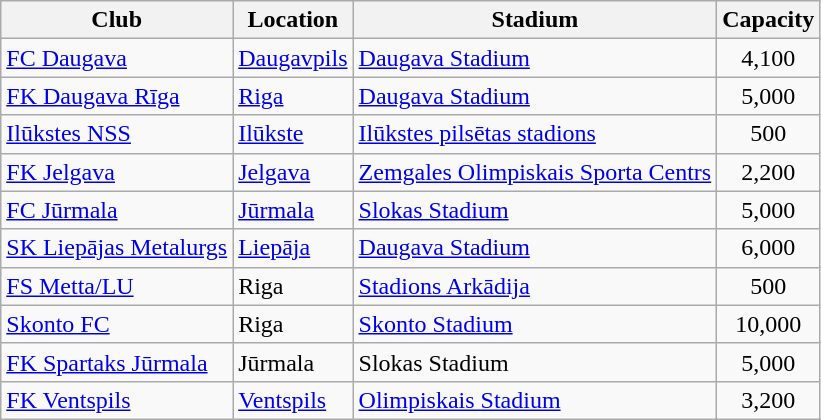<table class="wikitable sortable">
<tr>
<th>Club</th>
<th>Location</th>
<th>Stadium</th>
<th>Capacity</th>
</tr>
<tr>
<td>  <a href='#'>FC Daugava</a></td>
<td><a href='#'>Daugavpils</a></td>
<td><a href='#'>Daugava Stadium</a></td>
<td align="center">4,100</td>
</tr>
<tr>
<td> <a href='#'>FK Daugava Rīga</a></td>
<td><a href='#'>Riga</a></td>
<td><a href='#'>Daugava Stadium</a></td>
<td align="center">5,000</td>
</tr>
<tr>
<td> <a href='#'>Ilūkstes NSS</a></td>
<td><a href='#'>Ilūkste</a></td>
<td><a href='#'>Ilūkstes pilsētas stadions</a></td>
<td align="center">500</td>
</tr>
<tr>
<td> <a href='#'>FK Jelgava</a></td>
<td><a href='#'>Jelgava</a></td>
<td><a href='#'>Zemgales Olimpiskais Sporta Centrs</a></td>
<td align="center">2,200</td>
</tr>
<tr>
<td> <a href='#'>FC Jūrmala</a></td>
<td><a href='#'>Jūrmala</a></td>
<td><a href='#'>Slokas Stadium</a></td>
<td align="center">5,000</td>
</tr>
<tr>
<td>  <a href='#'>SK Liepājas Metalurgs</a></td>
<td><a href='#'>Liepāja</a></td>
<td><a href='#'>Daugava Stadium</a></td>
<td align="center">6,000</td>
</tr>
<tr>
<td> <a href='#'>FS Metta/LU</a></td>
<td>Riga</td>
<td><a href='#'>Stadions Arkādija</a></td>
<td align="center">500</td>
</tr>
<tr>
<td> <a href='#'>Skonto FC</a></td>
<td>Riga</td>
<td><a href='#'>Skonto Stadium</a></td>
<td align="center">10,000</td>
</tr>
<tr>
<td> <a href='#'>FK Spartaks Jūrmala</a></td>
<td>Jūrmala</td>
<td>Slokas Stadium</td>
<td align="center">5,000</td>
</tr>
<tr>
<td> <a href='#'>FK Ventspils</a></td>
<td><a href='#'>Ventspils</a></td>
<td><a href='#'>Olimpiskais Stadium</a></td>
<td align="center">3,200</td>
</tr>
</table>
